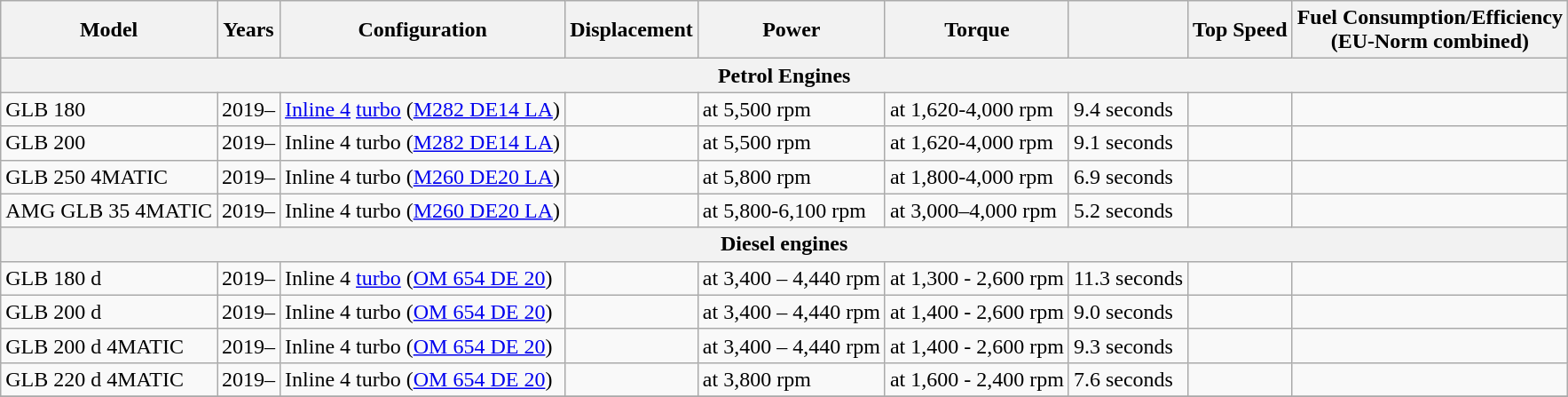<table class="wikitable mw-collapsible">
<tr>
<th>Model</th>
<th>Years</th>
<th>Configuration</th>
<th>Displacement</th>
<th>Power</th>
<th>Torque</th>
<th></th>
<th>Top Speed</th>
<th>Fuel Consumption/Efficiency<br>(EU-Norm combined)</th>
</tr>
<tr>
<th colspan="9" style="text-align:center">Petrol Engines</th>
</tr>
<tr>
<td>GLB 180</td>
<td>2019–</td>
<td><a href='#'>Inline 4</a> <a href='#'>turbo</a> (<a href='#'>M282 DE14 LA</a>)</td>
<td></td>
<td> at 5,500 rpm</td>
<td> at 1,620-4,000 rpm</td>
<td>9.4 seconds</td>
<td></td>
<td></td>
</tr>
<tr>
<td>GLB 200</td>
<td>2019–</td>
<td>Inline 4 turbo (<a href='#'>M282 DE14 LA</a>)</td>
<td></td>
<td> at 5,500 rpm</td>
<td> at 1,620-4,000 rpm</td>
<td>9.1 seconds</td>
<td></td>
<td></td>
</tr>
<tr>
<td>GLB 250 4MATIC</td>
<td>2019–</td>
<td>Inline 4 turbo (<a href='#'>M260 DE20 LA</a>)</td>
<td></td>
<td> at 5,800 rpm</td>
<td> at 1,800-4,000 rpm</td>
<td>6.9 seconds</td>
<td></td>
<td></td>
</tr>
<tr>
<td>AMG GLB 35 4MATIC</td>
<td>2019–</td>
<td>Inline 4 turbo (<a href='#'>M260 DE20 LA</a>)</td>
<td></td>
<td> at 5,800-6,100 rpm</td>
<td> at 3,000–4,000 rpm</td>
<td>5.2 seconds</td>
<td></td>
<td></td>
</tr>
<tr>
<th colspan="9" style="text-align:center">Diesel engines</th>
</tr>
<tr>
<td>GLB 180 d</td>
<td>2019–</td>
<td>Inline 4 <a href='#'>turbo</a> (<a href='#'>OM 654 DE 20</a>)</td>
<td></td>
<td> at 3,400 – 4,440 rpm</td>
<td> at 1,300 - 2,600 rpm</td>
<td>11.3 seconds</td>
<td></td>
<td></td>
</tr>
<tr>
<td>GLB 200 d</td>
<td>2019–</td>
<td>Inline 4 turbo (<a href='#'>OM 654 DE 20</a>)</td>
<td></td>
<td> at 3,400 – 4,440 rpm</td>
<td> at 1,400 - 2,600 rpm</td>
<td>9.0 seconds</td>
<td></td>
<td></td>
</tr>
<tr>
<td>GLB 200 d 4MATIC</td>
<td>2019–</td>
<td>Inline 4 turbo (<a href='#'>OM 654 DE 20</a>)</td>
<td></td>
<td> at 3,400 – 4,440 rpm</td>
<td> at 1,400 - 2,600 rpm</td>
<td>9.3 seconds</td>
<td></td>
<td></td>
</tr>
<tr>
<td>GLB 220 d 4MATIC</td>
<td>2019–</td>
<td>Inline 4 turbo (<a href='#'>OM 654 DE 20</a>)</td>
<td></td>
<td> at 3,800 rpm</td>
<td> at 1,600 - 2,400 rpm</td>
<td>7.6 seconds</td>
<td></td>
<td></td>
</tr>
<tr>
</tr>
</table>
